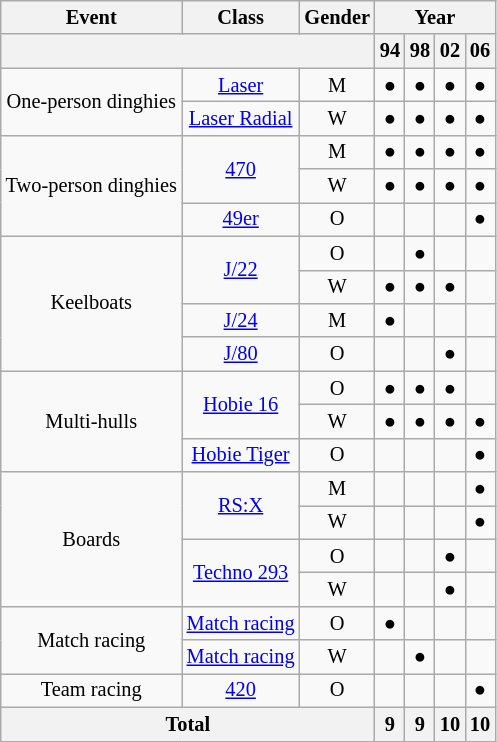<table class=wikitable style="font-size:85%; text-align:center">
<tr>
<th>Event</th>
<th>Class</th>
<th>Gender</th>
<th colspan=50>Year</th>
</tr>
<tr>
<th colspan=3></th>
<th>94</th>
<th>98</th>
<th>02</th>
<th>06</th>
</tr>
<tr>
<td rowspan=2>One-person dinghies</td>
<td><a href='#'>Laser</a></td>
<td>M</td>
<td>●</td>
<td>●</td>
<td>●</td>
<td>●</td>
</tr>
<tr>
<td><a href='#'>Laser Radial</a></td>
<td>W</td>
<td>●</td>
<td>●</td>
<td>●</td>
<td>●</td>
</tr>
<tr>
<td rowspan=3>Two-person dinghies</td>
<td rowspan=2><a href='#'>470</a></td>
<td>M</td>
<td>●</td>
<td>●</td>
<td>●</td>
<td>●</td>
</tr>
<tr>
<td>W</td>
<td>●</td>
<td>●</td>
<td>●</td>
<td>●</td>
</tr>
<tr>
<td><a href='#'>49er</a></td>
<td>O</td>
<td></td>
<td></td>
<td></td>
<td>●</td>
</tr>
<tr>
<td rowspan=4>Keelboats</td>
<td rowspan=2><a href='#'>J/22</a></td>
<td>O</td>
<td></td>
<td>●</td>
<td></td>
<td></td>
</tr>
<tr>
<td>W</td>
<td>●</td>
<td>●</td>
<td>●</td>
<td></td>
</tr>
<tr>
<td><a href='#'>J/24</a></td>
<td>M</td>
<td>●</td>
<td></td>
<td></td>
<td></td>
</tr>
<tr>
<td><a href='#'>J/80</a></td>
<td>O</td>
<td></td>
<td></td>
<td>●</td>
<td></td>
</tr>
<tr>
<td rowspan=3>Multi-hulls</td>
<td rowspan=2><a href='#'>Hobie 16</a></td>
<td>O</td>
<td>●</td>
<td>●</td>
<td>●</td>
<td></td>
</tr>
<tr>
<td>W</td>
<td>●</td>
<td>●</td>
<td>●</td>
<td>●</td>
</tr>
<tr>
<td><a href='#'>Hobie Tiger</a></td>
<td>O</td>
<td></td>
<td></td>
<td></td>
<td>●</td>
</tr>
<tr>
<td rowspan=4>Boards</td>
<td rowspan=2><a href='#'>RS:X</a></td>
<td>M</td>
<td></td>
<td></td>
<td></td>
<td>●</td>
</tr>
<tr>
<td>W</td>
<td></td>
<td></td>
<td></td>
<td>●</td>
</tr>
<tr>
<td rowspan=2><a href='#'>Techno 293</a></td>
<td>O</td>
<td></td>
<td></td>
<td>●</td>
<td></td>
</tr>
<tr>
<td>W</td>
<td></td>
<td></td>
<td>●</td>
<td></td>
</tr>
<tr>
<td rowspan=2>Match racing</td>
<td><a href='#'>Match racing</a></td>
<td>O</td>
<td>●</td>
<td></td>
<td></td>
<td></td>
</tr>
<tr>
<td><a href='#'>Match racing</a></td>
<td>W</td>
<td></td>
<td>●</td>
<td></td>
<td></td>
</tr>
<tr>
<td>Team racing</td>
<td><a href='#'>420</a></td>
<td>O</td>
<td></td>
<td></td>
<td></td>
<td>●</td>
</tr>
<tr>
<th colspan=3>Total</th>
<th>9</th>
<th>9</th>
<th>10</th>
<th>10</th>
</tr>
</table>
